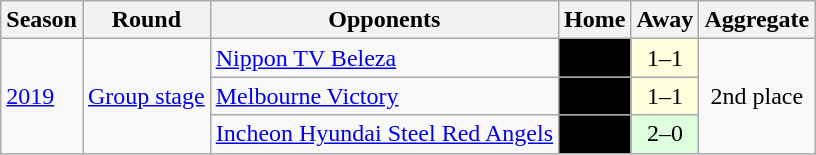<table class="wikitable">
<tr>
<th>Season</th>
<th>Round</th>
<th>Opponents</th>
<th>Home</th>
<th>Away</th>
<th>Aggregate</th>
</tr>
<tr>
<td rowspan="3"><a href='#'>2019</a></td>
<td rowspan="3"><a href='#'>Group stage</a></td>
<td> <a href='#'>Nippon TV Beleza</a></td>
<td bgcolor=" " style="text-align:center;">—</td>
<td bgcolor="#ffffdd" style="text-align:center;">1–1</td>
<td rowspan="3" style="text-align:center;">2nd place</td>
</tr>
<tr>
<td> <a href='#'>Melbourne Victory</a></td>
<td bgcolor=" " style="text-align:center;">—</td>
<td bgcolor="#ffffdd" style="text-align:center;">1–1</td>
</tr>
<tr>
<td> <a href='#'>Incheon Hyundai Steel Red Angels</a></td>
<td bgcolor=" " style="text-align:center;">—</td>
<td bgcolor="#ddffdd" style="text-align:center;">2–0</td>
</tr>
</table>
